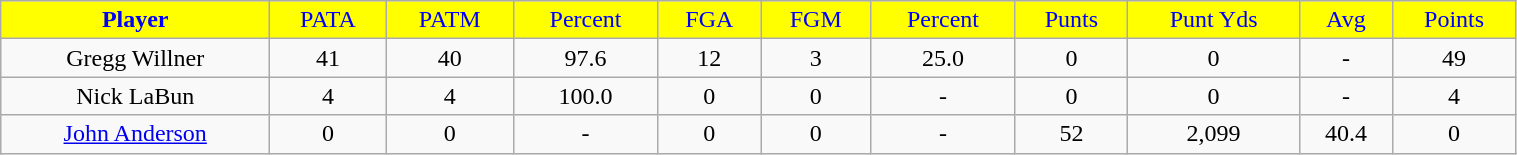<table class="wikitable" style="width:80%;">
<tr style="text-align:center; background:yellow; color:blue;">
<td><strong>Player</strong></td>
<td>PATA</td>
<td>PATM</td>
<td>Percent</td>
<td>FGA</td>
<td>FGM</td>
<td>Percent</td>
<td>Punts</td>
<td>Punt Yds</td>
<td>Avg</td>
<td>Points</td>
</tr>
<tr style="text-align:center;" bgcolor="">
<td>Gregg Willner</td>
<td>41</td>
<td>40</td>
<td>97.6</td>
<td>12</td>
<td>3</td>
<td>25.0</td>
<td>0</td>
<td>0</td>
<td>-</td>
<td>49</td>
</tr>
<tr style="text-align:center;" bgcolor="">
<td>Nick LaBun</td>
<td>4</td>
<td>4</td>
<td>100.0</td>
<td>0</td>
<td>0</td>
<td>-</td>
<td>0</td>
<td>0</td>
<td>-</td>
<td>4</td>
</tr>
<tr style="text-align:center;" bgcolor="">
<td><a href='#'>John Anderson</a></td>
<td>0</td>
<td>0</td>
<td>-</td>
<td>0</td>
<td>0</td>
<td>-</td>
<td>52</td>
<td>2,099</td>
<td>40.4</td>
<td>0</td>
</tr>
</table>
